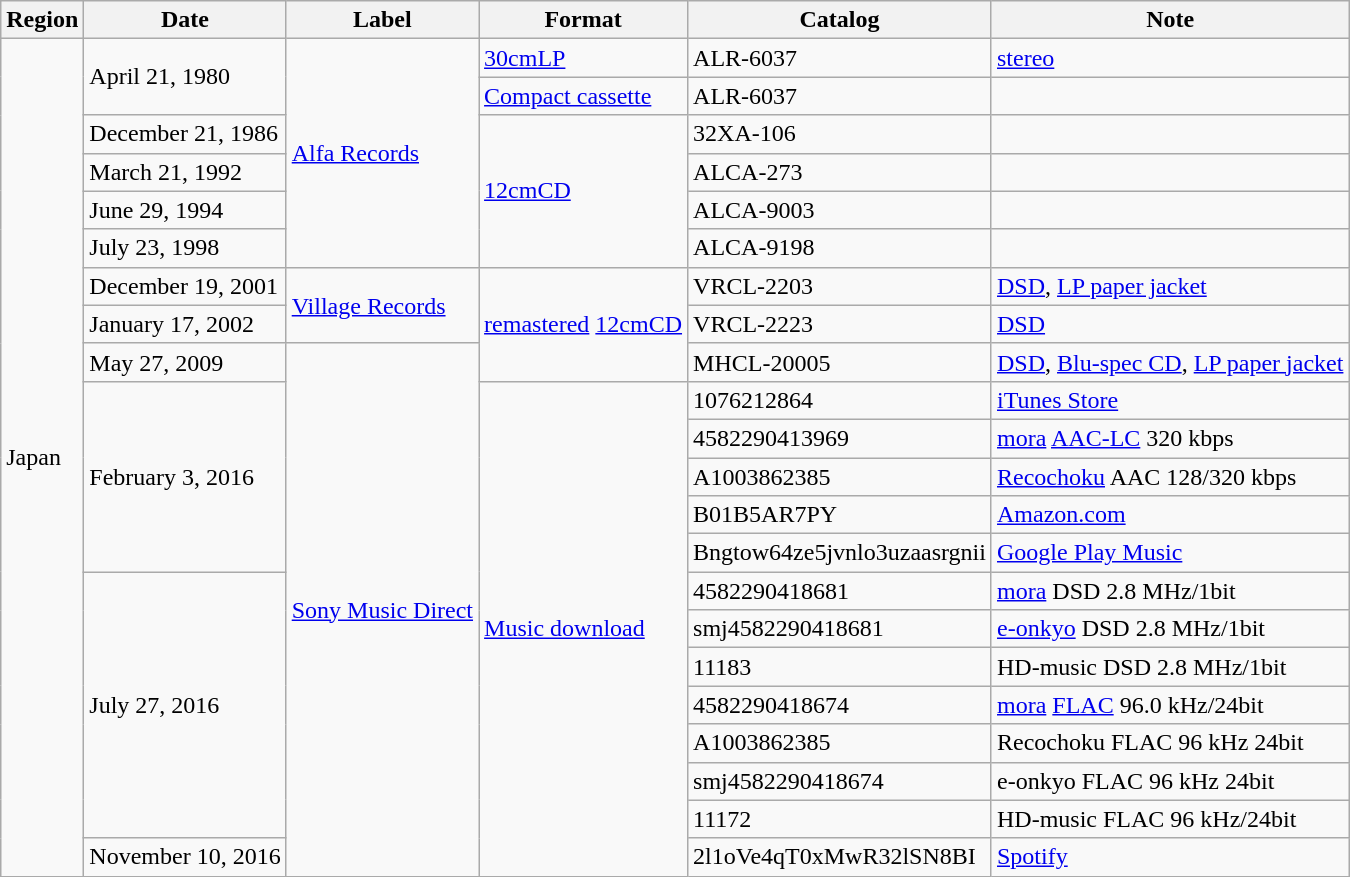<table class="wikitable sortable">
<tr>
<th>Region</th>
<th>Date</th>
<th>Label</th>
<th>Format</th>
<th>Catalog</th>
<th>Note</th>
</tr>
<tr>
<td rowspan="23">Japan</td>
<td rowspan="2">April 21, 1980</td>
<td rowspan="6"><a href='#'>Alfa Records</a></td>
<td><a href='#'>30cmLP</a></td>
<td>ALR-6037</td>
<td><a href='#'>stereo</a></td>
</tr>
<tr>
<td><a href='#'>Compact cassette</a></td>
<td>ALR-6037</td>
<td></td>
</tr>
<tr>
<td>December 21, 1986</td>
<td rowspan="4"><a href='#'>12cmCD</a></td>
<td>32XA-106</td>
<td></td>
</tr>
<tr>
<td>March 21, 1992</td>
<td>ALCA-273</td>
<td></td>
</tr>
<tr>
<td>June 29, 1994</td>
<td>ALCA-9003</td>
<td></td>
</tr>
<tr>
<td>July 23, 1998</td>
<td>ALCA-9198</td>
<td></td>
</tr>
<tr>
<td>December 19, 2001</td>
<td rowspan="2"><a href='#'>Village Records</a></td>
<td rowspan="3"><a href='#'>remastered</a> <a href='#'>12cmCD</a></td>
<td>VRCL-2203</td>
<td><a href='#'>DSD</a>, <a href='#'>LP paper jacket</a></td>
</tr>
<tr>
<td>January 17, 2002</td>
<td>VRCL-2223</td>
<td><a href='#'>DSD</a></td>
</tr>
<tr>
<td>May 27, 2009</td>
<td rowspan="14"><a href='#'>Sony Music Direct</a></td>
<td>MHCL-20005</td>
<td><a href='#'>DSD</a>, <a href='#'>Blu-spec CD</a>, <a href='#'>LP paper jacket</a></td>
</tr>
<tr>
<td rowspan="5">February 3, 2016</td>
<td rowspan="13"><a href='#'>Music download</a></td>
<td>1076212864</td>
<td><a href='#'>iTunes Store</a></td>
</tr>
<tr>
<td>4582290413969</td>
<td><a href='#'>mora</a> <a href='#'>AAC-LC</a> 320 kbps</td>
</tr>
<tr>
<td>A1003862385</td>
<td><a href='#'>Recochoku</a> AAC 128/320 kbps</td>
</tr>
<tr>
<td>B01B5AR7PY</td>
<td><a href='#'>Amazon.com</a></td>
</tr>
<tr>
<td>Bngtow64ze5jvnlo3uzaasrgnii</td>
<td><a href='#'>Google Play Music</a></td>
</tr>
<tr>
<td rowspan="7">July 27, 2016</td>
<td>4582290418681</td>
<td><a href='#'>mora</a> DSD 2.8 MHz/1bit</td>
</tr>
<tr>
<td>smj4582290418681</td>
<td><a href='#'>e-onkyo</a>  DSD 2.8 MHz/1bit</td>
</tr>
<tr>
<td>11183</td>
<td>HD-music DSD 2.8 MHz/1bit</td>
</tr>
<tr>
<td>4582290418674</td>
<td><a href='#'>mora</a> <a href='#'>FLAC</a> 96.0 kHz/24bit</td>
</tr>
<tr>
<td>A1003862385</td>
<td>Recochoku FLAC 96 kHz 24bit</td>
</tr>
<tr>
<td>smj4582290418674</td>
<td>e-onkyo FLAC 96 kHz 24bit</td>
</tr>
<tr>
<td>11172</td>
<td>HD-music FLAC 96 kHz/24bit</td>
</tr>
<tr>
<td>November 10, 2016</td>
<td>2l1oVe4qT0xMwR32lSN8BI</td>
<td><a href='#'>Spotify</a></td>
</tr>
</table>
